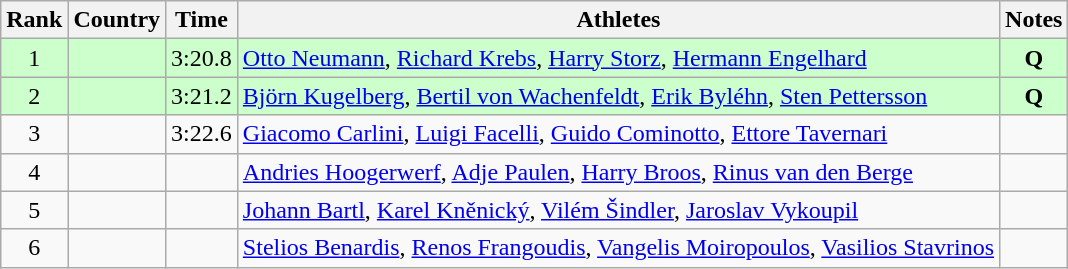<table class="wikitable sortable" style="text-align:center">
<tr>
<th>Rank</th>
<th>Country</th>
<th>Time</th>
<th>Athletes</th>
<th>Notes</th>
</tr>
<tr bgcolor=ccffcc>
<td>1</td>
<td align=left></td>
<td align=left>3:20.8</td>
<td align=left><a href='#'>Otto Neumann</a>, <a href='#'>Richard Krebs</a>, <a href='#'>Harry Storz</a>, <a href='#'>Hermann Engelhard</a></td>
<td><strong>Q</strong></td>
</tr>
<tr bgcolor=ccffcc>
<td>2</td>
<td align=left></td>
<td align=left>3:21.2</td>
<td align=left><a href='#'>Björn Kugelberg</a>, <a href='#'>Bertil von Wachenfeldt</a>, <a href='#'>Erik Byléhn</a>, <a href='#'>Sten Pettersson</a></td>
<td><strong>Q</strong></td>
</tr>
<tr>
<td>3</td>
<td align=left></td>
<td align=left>3:22.6</td>
<td align=left><a href='#'>Giacomo Carlini</a>, <a href='#'>Luigi Facelli</a>, <a href='#'>Guido Cominotto</a>, <a href='#'>Ettore Tavernari</a></td>
<td></td>
</tr>
<tr>
<td>4</td>
<td align=left></td>
<td></td>
<td align=left><a href='#'>Andries Hoogerwerf</a>, <a href='#'>Adje Paulen</a>, <a href='#'>Harry Broos</a>, <a href='#'>Rinus van den Berge</a></td>
<td></td>
</tr>
<tr>
<td>5</td>
<td align=left></td>
<td></td>
<td align=left><a href='#'>Johann Bartl</a>, <a href='#'>Karel Kněnický</a>, <a href='#'>Vilém Šindler</a>, <a href='#'>Jaroslav Vykoupil</a></td>
<td></td>
</tr>
<tr>
<td>6</td>
<td align=left></td>
<td></td>
<td align=left><a href='#'>Stelios Benardis</a>, <a href='#'>Renos Frangoudis</a>, <a href='#'>Vangelis Moiropoulos</a>, <a href='#'>Vasilios Stavrinos</a></td>
<td></td>
</tr>
</table>
